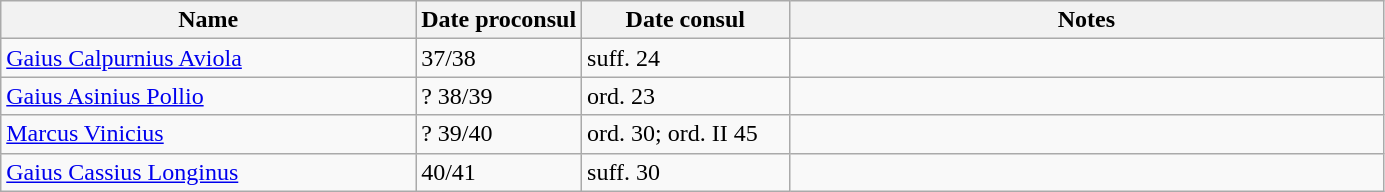<table class="wikitable">
<tr>
<th width=30%>Name</th>
<th width=12%>Date proconsul</th>
<th width=15%>Date consul</th>
<th width=43%>Notes</th>
</tr>
<tr>
<td><a href='#'>Gaius Calpurnius Aviola</a></td>
<td>37/38</td>
<td>suff. 24</td>
<td></td>
</tr>
<tr>
<td><a href='#'>Gaius Asinius Pollio</a></td>
<td>? 38/39</td>
<td>ord. 23</td>
<td></td>
</tr>
<tr>
<td><a href='#'>Marcus Vinicius</a></td>
<td>? 39/40</td>
<td>ord. 30; ord. II 45</td>
<td></td>
</tr>
<tr>
<td><a href='#'>Gaius Cassius Longinus</a></td>
<td>40/41</td>
<td>suff. 30</td>
<td></td>
</tr>
</table>
